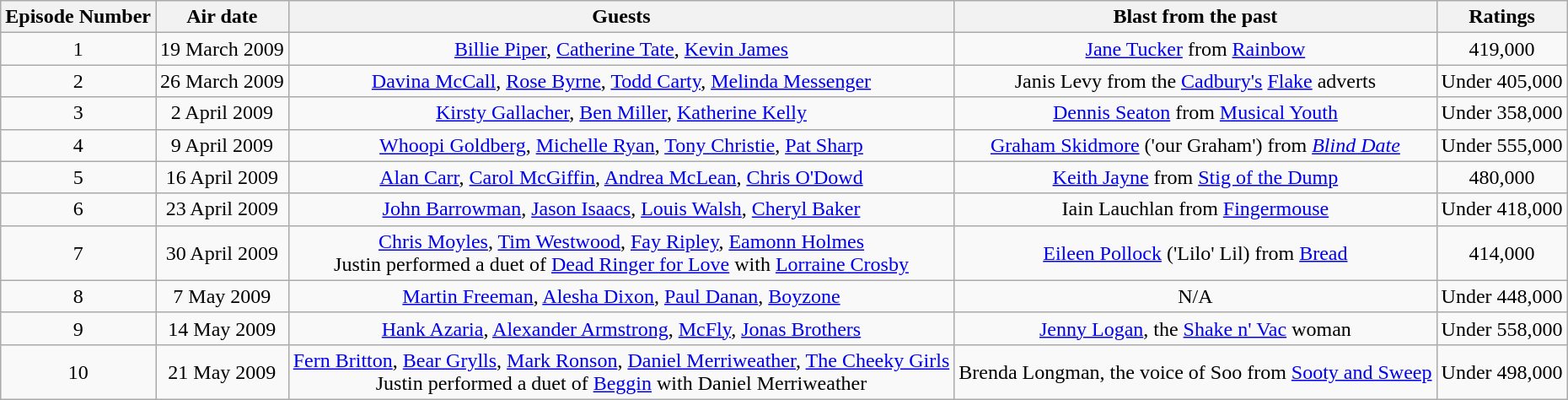<table class="wikitable" style="text-align:center;">
<tr>
<th>Episode Number</th>
<th>Air date</th>
<th>Guests</th>
<th>Blast from the past</th>
<th>Ratings</th>
</tr>
<tr>
<td>1</td>
<td>19 March 2009</td>
<td><a href='#'>Billie Piper</a>, <a href='#'>Catherine Tate</a>, <a href='#'>Kevin James</a></td>
<td><a href='#'>Jane Tucker</a> from <a href='#'>Rainbow</a></td>
<td>419,000</td>
</tr>
<tr>
<td>2</td>
<td>26 March 2009</td>
<td><a href='#'>Davina McCall</a>, <a href='#'>Rose Byrne</a>, <a href='#'>Todd Carty</a>, <a href='#'>Melinda Messenger</a></td>
<td>Janis Levy from the <a href='#'>Cadbury's</a> <a href='#'>Flake</a> adverts</td>
<td>Under 405,000</td>
</tr>
<tr>
<td>3</td>
<td>2 April 2009</td>
<td><a href='#'>Kirsty Gallacher</a>, <a href='#'>Ben Miller</a>, <a href='#'>Katherine Kelly</a></td>
<td><a href='#'>Dennis Seaton</a> from <a href='#'>Musical Youth</a></td>
<td>Under 358,000</td>
</tr>
<tr>
<td>4</td>
<td>9 April 2009</td>
<td><a href='#'>Whoopi Goldberg</a>, <a href='#'>Michelle Ryan</a>, <a href='#'>Tony Christie</a>, <a href='#'>Pat Sharp</a></td>
<td><a href='#'>Graham Skidmore</a> ('our Graham') from <em><a href='#'>Blind Date</a></em></td>
<td>Under 555,000</td>
</tr>
<tr>
<td>5</td>
<td>16 April 2009</td>
<td><a href='#'>Alan Carr</a>, <a href='#'>Carol McGiffin</a>, <a href='#'>Andrea McLean</a>, <a href='#'>Chris O'Dowd</a></td>
<td><a href='#'>Keith Jayne</a> from <a href='#'>Stig of the Dump</a></td>
<td>480,000</td>
</tr>
<tr>
<td>6</td>
<td>23 April 2009</td>
<td><a href='#'>John Barrowman</a>, <a href='#'>Jason Isaacs</a>, <a href='#'>Louis Walsh</a>, <a href='#'>Cheryl Baker</a></td>
<td>Iain Lauchlan from <a href='#'>Fingermouse</a></td>
<td>Under 418,000</td>
</tr>
<tr>
<td>7</td>
<td>30 April 2009</td>
<td><a href='#'>Chris Moyles</a>, <a href='#'>Tim Westwood</a>, <a href='#'>Fay Ripley</a>, <a href='#'>Eamonn Holmes</a><br>Justin performed a duet of <a href='#'>Dead Ringer for Love</a> with <a href='#'>Lorraine Crosby</a></td>
<td><a href='#'>Eileen Pollock</a> ('Lilo' Lil) from <a href='#'>Bread</a></td>
<td>414,000</td>
</tr>
<tr>
<td>8</td>
<td>7 May 2009</td>
<td><a href='#'>Martin Freeman</a>, <a href='#'>Alesha Dixon</a>, <a href='#'>Paul Danan</a>, <a href='#'>Boyzone</a></td>
<td>N/A</td>
<td>Under 448,000</td>
</tr>
<tr>
<td>9</td>
<td>14 May 2009</td>
<td><a href='#'>Hank Azaria</a>, <a href='#'>Alexander Armstrong</a>, <a href='#'>McFly</a>, <a href='#'>Jonas Brothers</a></td>
<td><a href='#'>Jenny Logan</a>, the <a href='#'>Shake n' Vac</a> woman</td>
<td>Under 558,000</td>
</tr>
<tr>
<td>10</td>
<td>21 May 2009</td>
<td><a href='#'>Fern Britton</a>, <a href='#'>Bear Grylls</a>, <a href='#'>Mark Ronson</a>, <a href='#'>Daniel Merriweather</a>, <a href='#'>The Cheeky Girls</a><br>Justin performed a duet of <a href='#'>Beggin</a> with Daniel Merriweather</td>
<td>Brenda Longman, the voice of Soo from <a href='#'>Sooty and Sweep</a></td>
<td>Under 498,000</td>
</tr>
</table>
